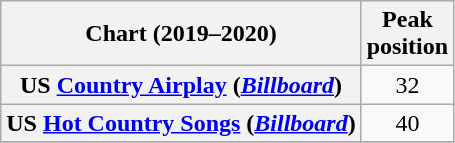<table class="wikitable sortable plainrowheaders" style="text-align:center;">
<tr>
<th scope="col">Chart (2019–2020)</th>
<th scope="col">Peak<br>position</th>
</tr>
<tr>
<th scope="row">US <a href='#'>Country Airplay</a> (<a href='#'><em>Billboard</em></a>)</th>
<td style="text-align:center;">32</td>
</tr>
<tr>
<th scope="row">US <a href='#'>Hot Country Songs</a> (<a href='#'><em>Billboard</em></a>)</th>
<td style="text-align:center;">40</td>
</tr>
<tr>
</tr>
</table>
